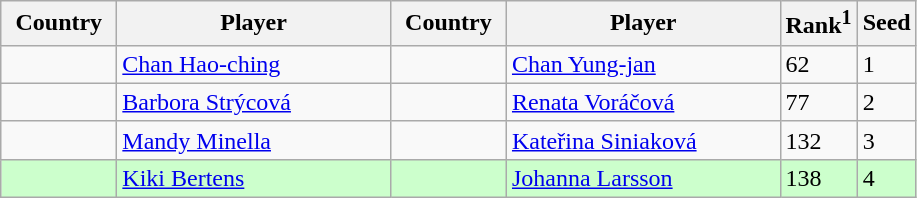<table class="sortable wikitable">
<tr>
<th width="70">Country</th>
<th width="175">Player</th>
<th width="70">Country</th>
<th width="175">Player</th>
<th>Rank<sup>1</sup></th>
<th>Seed</th>
</tr>
<tr>
<td></td>
<td><a href='#'>Chan Hao-ching</a></td>
<td></td>
<td><a href='#'>Chan Yung-jan</a></td>
<td>62</td>
<td>1</td>
</tr>
<tr>
<td></td>
<td><a href='#'>Barbora Strýcová</a></td>
<td></td>
<td><a href='#'>Renata Voráčová</a></td>
<td>77</td>
<td>2</td>
</tr>
<tr>
<td></td>
<td><a href='#'>Mandy Minella</a></td>
<td></td>
<td><a href='#'>Kateřina Siniaková</a></td>
<td>132</td>
<td>3</td>
</tr>
<tr style="background:#cfc;">
<td></td>
<td><a href='#'>Kiki Bertens</a></td>
<td></td>
<td><a href='#'>Johanna Larsson</a></td>
<td>138</td>
<td>4</td>
</tr>
</table>
